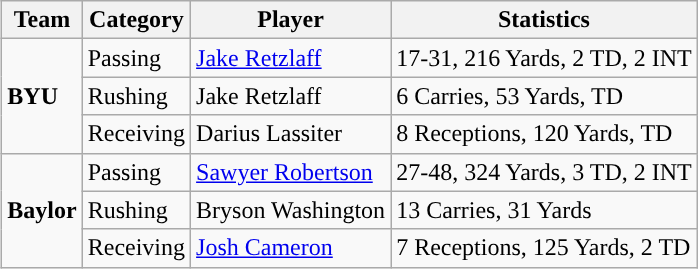<table class="wikitable" style="float: right;">
<tr>
<th>Team</th>
<th>Category</th>
<th>Player</th>
<th>Statistics</th>
</tr>
<tr>
<td rowspan=3><strong>BYU</strong></td>
<td>Passing</td>
<td><a href='#'>Jake Retzlaff</a></td>
<td>17-31, 216 Yards, 2 TD, 2 INT</td>
</tr>
<tr>
<td>Rushing</td>
<td>Jake Retzlaff</td>
<td>6 Carries, 53 Yards, TD</td>
</tr>
<tr>
<td>Receiving</td>
<td>Darius Lassiter</td>
<td>8 Receptions, 120 Yards, TD</td>
</tr>
<tr>
<td rowspan=3><strong>Baylor</strong></td>
<td>Passing</td>
<td><a href='#'>Sawyer Robertson</a></td>
<td>27-48, 324 Yards, 3 TD, 2 INT</td>
</tr>
<tr>
<td>Rushing</td>
<td>Bryson Washington</td>
<td>13 Carries, 31 Yards</td>
</tr>
<tr>
<td>Receiving</td>
<td><a href='#'>Josh Cameron</a></td>
<td>7 Receptions, 125 Yards, 2 TD</td>
</tr>
</table>
